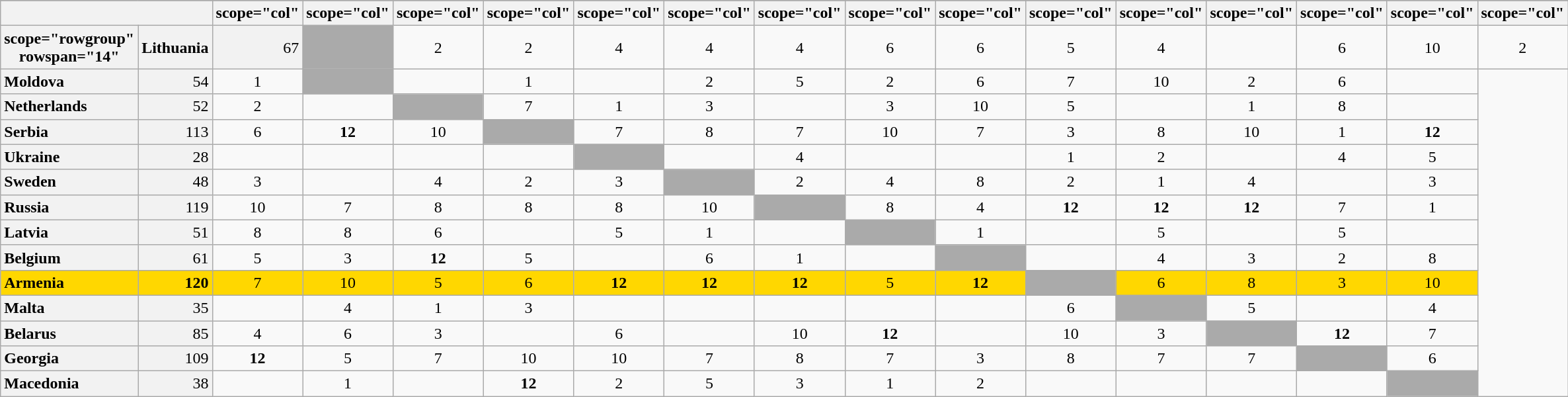<table class="wikitable plainrowheaders" style="text-align:center;">
<tr>
</tr>
<tr>
<th colspan="2"></th>
<th>scope="col" </th>
<th>scope="col" </th>
<th>scope="col" </th>
<th>scope="col" </th>
<th>scope="col" </th>
<th>scope="col" </th>
<th>scope="col" </th>
<th>scope="col" </th>
<th>scope="col" </th>
<th>scope="col" </th>
<th>scope="col" </th>
<th>scope="col" </th>
<th>scope="col" </th>
<th>scope="col" </th>
<th>scope="col" </th>
</tr>
<tr>
<th>scope="rowgroup" rowspan="14" </th>
<th scope="row" style="text-align:left; background:#f2f2f2;">Lithuania</th>
<td style="text-align:right; background:#f2f2f2;">67</td>
<td style="text-align:left; background:#aaa;"></td>
<td>2</td>
<td>2</td>
<td>4</td>
<td>4</td>
<td>4</td>
<td>6</td>
<td>6</td>
<td>5</td>
<td>4</td>
<td></td>
<td>6</td>
<td>10</td>
<td>2</td>
</tr>
<tr>
<th scope="row" style="text-align:left; background:#f2f2f2;">Moldova</th>
<td style="text-align:right; background:#f2f2f2;">54</td>
<td>1</td>
<td style="text-align:left; background:#aaa;"></td>
<td></td>
<td>1</td>
<td></td>
<td>2</td>
<td>5</td>
<td>2</td>
<td>6</td>
<td>7</td>
<td>10</td>
<td>2</td>
<td>6</td>
<td></td>
</tr>
<tr>
<th scope="row" style="text-align:left; background:#f2f2f2;">Netherlands</th>
<td style="text-align:right; background:#f2f2f2;">52</td>
<td>2</td>
<td></td>
<td style="text-align:left; background:#aaa;"></td>
<td>7</td>
<td>1</td>
<td>3</td>
<td></td>
<td>3</td>
<td>10</td>
<td>5</td>
<td></td>
<td>1</td>
<td>8</td>
<td></td>
</tr>
<tr>
<th scope="row" style="text-align:left; background:#f2f2f2;">Serbia</th>
<td style="text-align:right; background:#f2f2f2;">113</td>
<td>6</td>
<td><strong>12</strong></td>
<td>10</td>
<td style="text-align:left; background:#aaa;"></td>
<td>7</td>
<td>8</td>
<td>7</td>
<td>10</td>
<td>7</td>
<td>3</td>
<td>8</td>
<td>10</td>
<td>1</td>
<td><strong>12</strong></td>
</tr>
<tr>
<th scope="row" style="text-align:left; background:#f2f2f2;">Ukraine</th>
<td style="text-align:right; background:#f2f2f2;">28</td>
<td></td>
<td></td>
<td></td>
<td></td>
<td style="text-align:left; background:#aaa;"></td>
<td></td>
<td>4</td>
<td></td>
<td></td>
<td>1</td>
<td>2</td>
<td></td>
<td>4</td>
<td>5</td>
</tr>
<tr>
<th scope="row" style="text-align:left; background:#f2f2f2;">Sweden</th>
<td style="text-align:right; background:#f2f2f2;">48</td>
<td>3</td>
<td></td>
<td>4</td>
<td>2</td>
<td>3</td>
<td style="text-align:left; background:#aaa;"></td>
<td>2</td>
<td>4</td>
<td>8</td>
<td>2</td>
<td>1</td>
<td>4</td>
<td></td>
<td>3</td>
</tr>
<tr>
<th scope="row" style="text-align:left; background:#f2f2f2;">Russia</th>
<td style="text-align:right; background:#f2f2f2;">119</td>
<td>10</td>
<td>7</td>
<td>8</td>
<td>8</td>
<td>8</td>
<td>10</td>
<td style="text-align:left; background:#aaa;"></td>
<td>8</td>
<td>4</td>
<td><strong>12</strong></td>
<td><strong>12</strong></td>
<td><strong>12</strong></td>
<td>7</td>
<td>1</td>
</tr>
<tr>
<th scope="row" style="text-align:left; background:#f2f2f2;">Latvia</th>
<td style="text-align:right; background:#f2f2f2;">51</td>
<td>8</td>
<td>8</td>
<td>6</td>
<td></td>
<td>5</td>
<td>1</td>
<td></td>
<td style="text-align:left; background:#aaa;"></td>
<td>1</td>
<td></td>
<td>5</td>
<td></td>
<td>5</td>
<td></td>
</tr>
<tr>
<th scope="row" style="text-align:left; background:#f2f2f2;">Belgium</th>
<td style="text-align:right; background:#f2f2f2;">61</td>
<td>5</td>
<td>3</td>
<td><strong>12</strong></td>
<td>5</td>
<td></td>
<td>6</td>
<td>1</td>
<td></td>
<td style="text-align:left; background:#aaa;"></td>
<td></td>
<td>4</td>
<td>3</td>
<td>2</td>
<td>8</td>
</tr>
<tr style="background:gold;">
<th scope="row" style="text-align:left; font-weight:bold; background:gold;">Armenia</th>
<td style="text-align:right; font-weight:bold;">120</td>
<td>7</td>
<td>10</td>
<td>5</td>
<td>6</td>
<td><strong>12</strong></td>
<td><strong>12</strong></td>
<td><strong>12</strong></td>
<td>5</td>
<td><strong>12</strong></td>
<td style="text-align:left; background:#aaa;"></td>
<td>6</td>
<td>8</td>
<td>3</td>
<td>10</td>
</tr>
<tr>
<th scope="row" style="text-align:left; background:#f2f2f2;">Malta</th>
<td style="text-align:right; background:#f2f2f2;">35</td>
<td></td>
<td>4</td>
<td>1</td>
<td>3</td>
<td></td>
<td></td>
<td></td>
<td></td>
<td></td>
<td>6</td>
<td style="text-align:left; background:#aaa;"></td>
<td>5</td>
<td></td>
<td>4</td>
</tr>
<tr>
<th scope="row" style="text-align:left; background:#f2f2f2;">Belarus</th>
<td style="text-align:right; background:#f2f2f2;">85</td>
<td>4</td>
<td>6</td>
<td>3</td>
<td></td>
<td>6</td>
<td></td>
<td>10</td>
<td><strong>12</strong></td>
<td></td>
<td>10</td>
<td>3</td>
<td style="text-align:left; background:#aaa;"></td>
<td><strong>12</strong></td>
<td>7</td>
</tr>
<tr>
<th scope="row" style="text-align:left; background:#f2f2f2;">Georgia</th>
<td style="text-align:right; background:#f2f2f2;">109</td>
<td><strong>12</strong></td>
<td>5</td>
<td>7</td>
<td>10</td>
<td>10</td>
<td>7</td>
<td>8</td>
<td>7</td>
<td>3</td>
<td>8</td>
<td>7</td>
<td>7</td>
<td style="text-align:left; background:#aaa;"></td>
<td>6</td>
</tr>
<tr>
<th scope="row" style="text-align:left; background:#f2f2f2;">Macedonia</th>
<td style="text-align:right; background:#f2f2f2;">38</td>
<td></td>
<td>1</td>
<td></td>
<td><strong>12</strong></td>
<td>2</td>
<td>5</td>
<td>3</td>
<td>1</td>
<td>2</td>
<td></td>
<td></td>
<td></td>
<td></td>
<td style="text-align:left; background:#aaa;"></td>
</tr>
</table>
